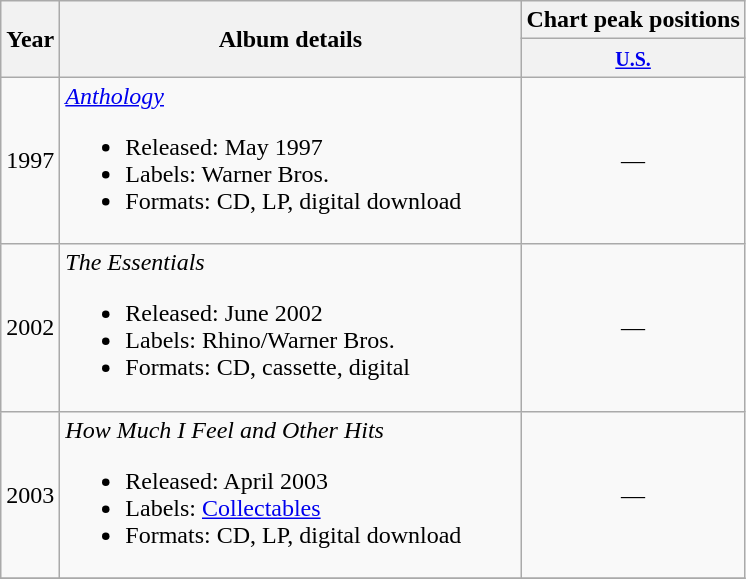<table class="wikitable" border="1">
<tr>
<th rowspan="2">Year</th>
<th rowspan="2" width="300">Album details</th>
<th colspan="1">Chart peak positions</th>
</tr>
<tr>
<th><small><a href='#'>U.S.</a></small></th>
</tr>
<tr>
<td>1997</td>
<td><em><a href='#'>Anthology</a></em><br><ul><li>Released: May 1997</li><li>Labels: Warner Bros.</li><li>Formats: CD, LP, digital download</li></ul></td>
<td align="center">—</td>
</tr>
<tr>
<td>2002</td>
<td><em>The Essentials</em><br><ul><li>Released: June 2002</li><li>Labels: Rhino/Warner Bros.</li><li>Formats: CD, cassette, digital</li></ul></td>
<td align="center">—</td>
</tr>
<tr>
<td>2003</td>
<td><em>How Much I Feel and Other Hits</em><br><ul><li>Released: April 2003</li><li>Labels: <a href='#'>Collectables</a></li><li>Formats: CD, LP, digital download</li></ul></td>
<td align="center">—</td>
</tr>
<tr>
</tr>
</table>
